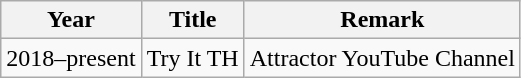<table class="wikitable">
<tr>
<th>Year</th>
<th>Title</th>
<th>Remark</th>
</tr>
<tr>
<td>2018–present</td>
<td>Try It TH</td>
<td>Attractor YouTube Channel</td>
</tr>
</table>
